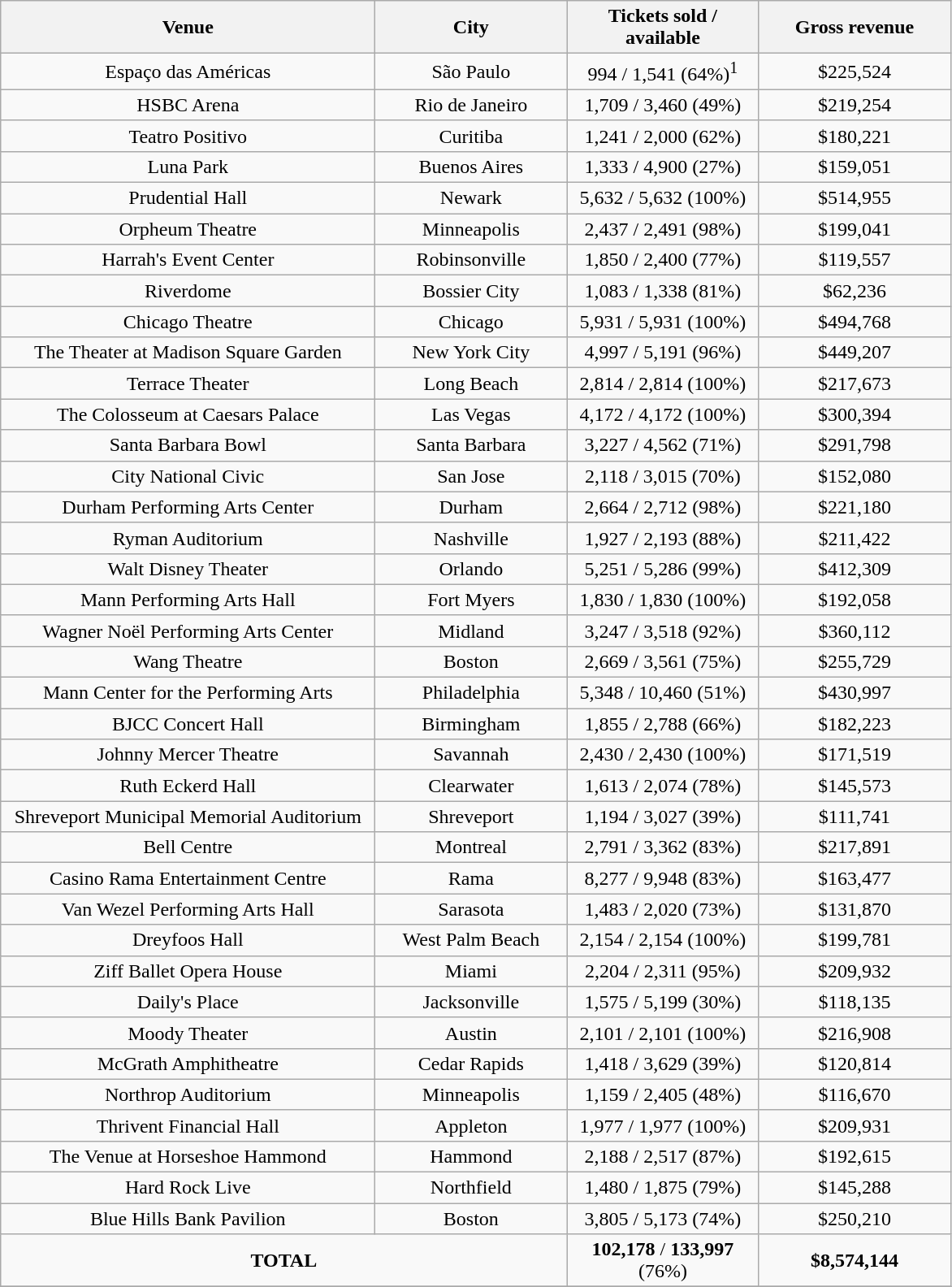<table class="wikitable" style="text-align:center">
<tr>
<th width="300">Venue</th>
<th width="150">City</th>
<th width="150">Tickets sold / available</th>
<th width="150">Gross revenue</th>
</tr>
<tr>
<td>Espaço das Américas</td>
<td>São Paulo</td>
<td>994 / 1,541 (64%)<sup>1</sup></td>
<td>$225,524</td>
</tr>
<tr>
<td>HSBC Arena</td>
<td>Rio de Janeiro</td>
<td>1,709 / 3,460 (49%)</td>
<td>$219,254</td>
</tr>
<tr>
<td>Teatro Positivo</td>
<td>Curitiba</td>
<td>1,241 / 2,000 (62%)</td>
<td>$180,221</td>
</tr>
<tr>
<td>Luna Park</td>
<td>Buenos Aires</td>
<td>1,333 / 4,900 (27%)</td>
<td>$159,051</td>
</tr>
<tr>
<td>Prudential Hall</td>
<td>Newark</td>
<td>5,632 / 5,632 (100%)</td>
<td>$514,955</td>
</tr>
<tr>
<td>Orpheum Theatre</td>
<td>Minneapolis</td>
<td>2,437 / 2,491 (98%)</td>
<td>$199,041</td>
</tr>
<tr>
<td>Harrah's Event Center</td>
<td>Robinsonville</td>
<td>1,850 / 2,400 (77%)</td>
<td>$119,557</td>
</tr>
<tr>
<td>Riverdome</td>
<td>Bossier City</td>
<td>1,083 / 1,338 (81%)</td>
<td>$62,236</td>
</tr>
<tr>
<td>Chicago Theatre</td>
<td>Chicago</td>
<td>5,931 / 5,931 (100%)</td>
<td>$494,768</td>
</tr>
<tr>
<td>The Theater at Madison Square Garden</td>
<td>New York City</td>
<td>4,997 / 5,191 (96%)</td>
<td>$449,207</td>
</tr>
<tr>
<td>Terrace Theater</td>
<td>Long Beach</td>
<td>2,814 / 2,814 (100%)</td>
<td>$217,673</td>
</tr>
<tr>
<td>The Colosseum at Caesars Palace</td>
<td>Las Vegas</td>
<td>4,172 / 4,172 (100%)</td>
<td>$300,394</td>
</tr>
<tr>
<td>Santa Barbara Bowl</td>
<td>Santa Barbara</td>
<td>3,227 / 4,562 (71%)</td>
<td>$291,798</td>
</tr>
<tr>
<td>City National Civic</td>
<td>San Jose</td>
<td>2,118 / 3,015 (70%)</td>
<td>$152,080</td>
</tr>
<tr>
<td>Durham Performing Arts Center</td>
<td>Durham</td>
<td>2,664 / 2,712 (98%)</td>
<td>$221,180</td>
</tr>
<tr>
<td>Ryman Auditorium</td>
<td>Nashville</td>
<td>1,927 / 2,193 (88%)</td>
<td>$211,422</td>
</tr>
<tr>
<td>Walt Disney Theater</td>
<td>Orlando</td>
<td>5,251 / 5,286 (99%)</td>
<td>$412,309</td>
</tr>
<tr>
<td>Mann Performing Arts Hall</td>
<td>Fort Myers</td>
<td>1,830 / 1,830 (100%)</td>
<td>$192,058</td>
</tr>
<tr>
<td>Wagner Noël Performing Arts Center</td>
<td>Midland</td>
<td>3,247 / 3,518 (92%)</td>
<td>$360,112</td>
</tr>
<tr>
<td>Wang Theatre</td>
<td>Boston</td>
<td>2,669 / 3,561 (75%)</td>
<td>$255,729</td>
</tr>
<tr>
<td>Mann Center for the Performing Arts</td>
<td>Philadelphia</td>
<td>5,348 / 10,460 (51%)</td>
<td>$430,997</td>
</tr>
<tr>
<td>BJCC Concert Hall</td>
<td>Birmingham</td>
<td>1,855 / 2,788 (66%)</td>
<td>$182,223</td>
</tr>
<tr>
<td>Johnny Mercer Theatre</td>
<td>Savannah</td>
<td>2,430 / 2,430 (100%)</td>
<td>$171,519</td>
</tr>
<tr>
<td>Ruth Eckerd Hall</td>
<td>Clearwater</td>
<td>1,613 / 2,074 (78%)</td>
<td>$145,573</td>
</tr>
<tr>
<td>Shreveport Municipal Memorial Auditorium</td>
<td>Shreveport</td>
<td>1,194 / 3,027 (39%)</td>
<td>$111,741</td>
</tr>
<tr>
<td>Bell Centre</td>
<td>Montreal</td>
<td>2,791 / 3,362 (83%)</td>
<td>$217,891</td>
</tr>
<tr>
<td>Casino Rama Entertainment Centre</td>
<td>Rama</td>
<td>8,277 / 9,948 (83%)</td>
<td>$163,477</td>
</tr>
<tr>
<td>Van Wezel Performing Arts Hall</td>
<td>Sarasota</td>
<td>1,483 / 2,020 (73%)</td>
<td>$131,870</td>
</tr>
<tr>
<td>Dreyfoos Hall</td>
<td>West Palm Beach</td>
<td>2,154 / 2,154 (100%)</td>
<td>$199,781</td>
</tr>
<tr>
<td>Ziff Ballet Opera House</td>
<td>Miami</td>
<td>2,204 / 2,311 (95%)</td>
<td>$209,932</td>
</tr>
<tr>
<td>Daily's Place</td>
<td>Jacksonville</td>
<td>1,575 / 5,199 (30%)</td>
<td>$118,135</td>
</tr>
<tr>
<td>Moody Theater</td>
<td>Austin</td>
<td>2,101 / 2,101 (100%)</td>
<td>$216,908</td>
</tr>
<tr>
<td>McGrath Amphitheatre</td>
<td>Cedar Rapids</td>
<td>1,418 / 3,629 (39%)</td>
<td>$120,814</td>
</tr>
<tr>
<td>Northrop Auditorium</td>
<td>Minneapolis</td>
<td>1,159 / 2,405 (48%)</td>
<td>$116,670</td>
</tr>
<tr>
<td>Thrivent Financial Hall</td>
<td>Appleton</td>
<td>1,977 / 1,977 (100%)</td>
<td>$209,931</td>
</tr>
<tr>
<td>The Venue at Horseshoe Hammond</td>
<td>Hammond</td>
<td>2,188 / 2,517 (87%)</td>
<td>$192,615</td>
</tr>
<tr>
<td>Hard Rock Live</td>
<td>Northfield</td>
<td>1,480 / 1,875 (79%)</td>
<td>$145,288</td>
</tr>
<tr>
<td>Blue Hills Bank Pavilion</td>
<td>Boston</td>
<td>3,805 / 5,173 (74%)</td>
<td>$250,210</td>
</tr>
<tr>
<td colspan="2"><strong>TOTAL</strong></td>
<td><strong>102,178</strong> / <strong>133,997</strong> (76%)</td>
<td><strong>$8,574,144</strong></td>
</tr>
<tr>
</tr>
</table>
